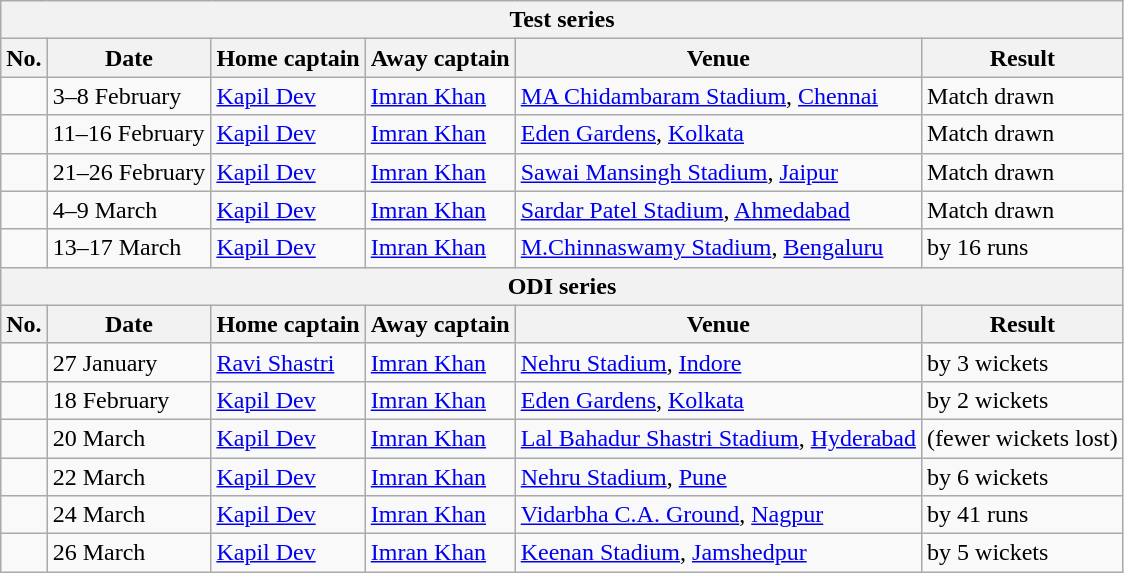<table class="wikitable">
<tr>
<th colspan="9">Test series</th>
</tr>
<tr>
<th>No.</th>
<th>Date</th>
<th>Home captain</th>
<th>Away captain</th>
<th>Venue</th>
<th>Result</th>
</tr>
<tr>
<td></td>
<td>3–8 February</td>
<td><a href='#'>Kapil Dev</a></td>
<td><a href='#'>Imran Khan</a></td>
<td><a href='#'>MA Chidambaram Stadium</a>, <a href='#'>Chennai</a></td>
<td>Match drawn</td>
</tr>
<tr>
<td></td>
<td>11–16 February</td>
<td><a href='#'>Kapil Dev</a></td>
<td><a href='#'>Imran Khan</a></td>
<td><a href='#'>Eden Gardens</a>, <a href='#'>Kolkata</a></td>
<td>Match drawn</td>
</tr>
<tr>
<td></td>
<td>21–26 February</td>
<td><a href='#'>Kapil Dev</a></td>
<td><a href='#'>Imran Khan</a></td>
<td><a href='#'>Sawai Mansingh Stadium</a>, <a href='#'>Jaipur</a></td>
<td>Match drawn</td>
</tr>
<tr>
<td></td>
<td>4–9 March</td>
<td><a href='#'>Kapil Dev</a></td>
<td><a href='#'>Imran Khan</a></td>
<td><a href='#'>Sardar Patel Stadium</a>, <a href='#'>Ahmedabad</a></td>
<td>Match drawn</td>
</tr>
<tr>
<td></td>
<td>13–17 March</td>
<td><a href='#'>Kapil Dev</a></td>
<td><a href='#'>Imran Khan</a></td>
<td><a href='#'>M.Chinnaswamy Stadium</a>, <a href='#'>Bengaluru</a></td>
<td> by 16 runs</td>
</tr>
<tr>
<th colspan="9">ODI series</th>
</tr>
<tr>
<th>No.</th>
<th>Date</th>
<th>Home captain</th>
<th>Away captain</th>
<th>Venue</th>
<th>Result</th>
</tr>
<tr>
<td></td>
<td>27 January</td>
<td><a href='#'>Ravi Shastri</a></td>
<td><a href='#'>Imran Khan</a></td>
<td><a href='#'>Nehru Stadium</a>, <a href='#'>Indore</a></td>
<td> by 3 wickets</td>
</tr>
<tr>
<td></td>
<td>18 February</td>
<td><a href='#'>Kapil Dev</a></td>
<td><a href='#'>Imran Khan</a></td>
<td><a href='#'>Eden Gardens</a>, <a href='#'>Kolkata</a></td>
<td> by 2 wickets</td>
</tr>
<tr>
<td></td>
<td>20 March</td>
<td><a href='#'>Kapil Dev</a></td>
<td><a href='#'>Imran Khan</a></td>
<td><a href='#'>Lal Bahadur Shastri Stadium</a>, <a href='#'>Hyderabad</a></td>
<td> (fewer wickets lost)</td>
</tr>
<tr>
<td></td>
<td>22 March</td>
<td><a href='#'>Kapil Dev</a></td>
<td><a href='#'>Imran Khan</a></td>
<td><a href='#'>Nehru Stadium</a>, <a href='#'>Pune</a></td>
<td> by 6 wickets</td>
</tr>
<tr>
<td></td>
<td>24 March</td>
<td><a href='#'>Kapil Dev</a></td>
<td><a href='#'>Imran Khan</a></td>
<td><a href='#'>Vidarbha C.A. Ground</a>, <a href='#'>Nagpur</a></td>
<td> by 41 runs</td>
</tr>
<tr>
<td></td>
<td>26 March</td>
<td><a href='#'>Kapil Dev</a></td>
<td><a href='#'>Imran Khan</a></td>
<td><a href='#'>Keenan Stadium</a>, <a href='#'>Jamshedpur</a></td>
<td> by 5 wickets</td>
</tr>
</table>
